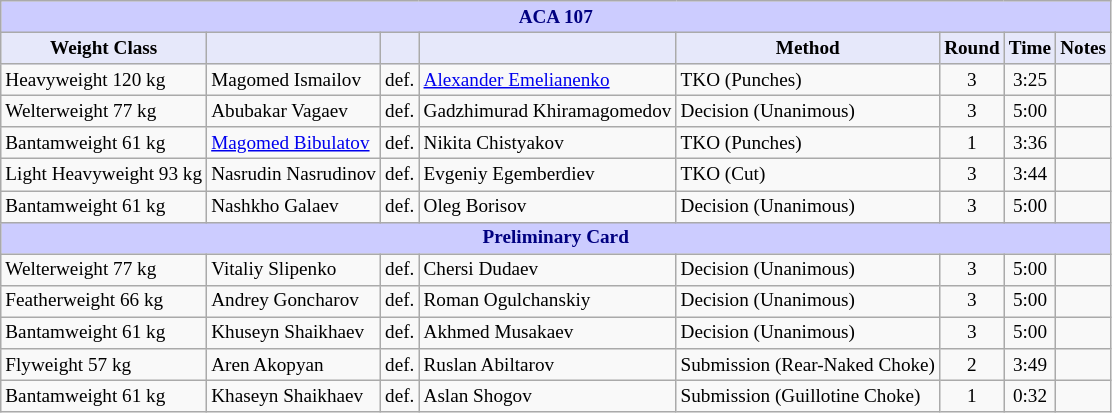<table class="wikitable" style="font-size: 80%;">
<tr>
<th colspan="8" style="background-color: #ccf; color: #000080; text-align: center;"><strong>ACA 107</strong></th>
</tr>
<tr>
<th colspan="1" style="background-color: #E6E8FA; color: #000000; text-align: center;">Weight Class</th>
<th colspan="1" style="background-color: #E6E8FA; color: #000000; text-align: center;"></th>
<th colspan="1" style="background-color: #E6E8FA; color: #000000; text-align: center;"></th>
<th colspan="1" style="background-color: #E6E8FA; color: #000000; text-align: center;"></th>
<th colspan="1" style="background-color: #E6E8FA; color: #000000; text-align: center;">Method</th>
<th colspan="1" style="background-color: #E6E8FA; color: #000000; text-align: center;">Round</th>
<th colspan="1" style="background-color: #E6E8FA; color: #000000; text-align: center;">Time</th>
<th colspan="1" style="background-color: #E6E8FA; color: #000000; text-align: center;">Notes</th>
</tr>
<tr>
<td>Heavyweight 120 kg</td>
<td> Magomed Ismailov</td>
<td>def.</td>
<td> <a href='#'>Alexander Emelianenko</a></td>
<td>TKO (Punches)</td>
<td align=center>3</td>
<td align=center>3:25</td>
<td></td>
</tr>
<tr>
<td>Welterweight 77 kg</td>
<td> Abubakar Vagaev</td>
<td>def.</td>
<td> Gadzhimurad Khiramagomedov</td>
<td>Decision (Unanimous)</td>
<td align=center>3</td>
<td align=center>5:00</td>
<td></td>
</tr>
<tr>
<td>Bantamweight 61 kg</td>
<td> <a href='#'>Magomed Bibulatov</a></td>
<td>def.</td>
<td> Nikita Chistyakov</td>
<td>TKO (Punches)</td>
<td align=center>1</td>
<td align=center>3:36</td>
<td></td>
</tr>
<tr>
<td>Light Heavyweight 93 kg</td>
<td> Nasrudin Nasrudinov</td>
<td>def.</td>
<td> Evgeniy Egemberdiev</td>
<td>TKO (Cut)</td>
<td align=center>3</td>
<td align=center>3:44</td>
<td></td>
</tr>
<tr>
<td>Bantamweight 61 kg</td>
<td> Nashkho Galaev</td>
<td>def.</td>
<td> Oleg Borisov</td>
<td>Decision (Unanimous)</td>
<td align=center>3</td>
<td align=center>5:00</td>
<td></td>
</tr>
<tr>
<th colspan="8" style="background-color: #ccf; color: #000080; text-align: center;"><strong>Preliminary Card</strong></th>
</tr>
<tr>
<td>Welterweight 77 kg</td>
<td> Vitaliy Slipenko</td>
<td>def.</td>
<td> Chersi Dudaev</td>
<td>Decision (Unanimous)</td>
<td align=center>3</td>
<td align=center>5:00</td>
<td></td>
</tr>
<tr>
<td>Featherweight 66 kg</td>
<td> Andrey Goncharov</td>
<td>def.</td>
<td> Roman Ogulchanskiy</td>
<td>Decision (Unanimous)</td>
<td align=center>3</td>
<td align=center>5:00</td>
<td></td>
</tr>
<tr>
<td>Bantamweight 61 kg</td>
<td> Khuseyn Shaikhaev</td>
<td>def.</td>
<td> Akhmed Musakaev</td>
<td>Decision (Unanimous)</td>
<td align=center>3</td>
<td align=center>5:00</td>
<td></td>
</tr>
<tr>
<td>Flyweight 57 kg</td>
<td> Aren Akopyan</td>
<td>def.</td>
<td> Ruslan Abiltarov</td>
<td>Submission (Rear-Naked Choke)</td>
<td align=center>2</td>
<td align=center>3:49</td>
<td></td>
</tr>
<tr>
<td>Bantamweight 61 kg</td>
<td> Khaseyn Shaikhaev</td>
<td>def.</td>
<td> Aslan Shogov</td>
<td>Submission (Guillotine Choke)</td>
<td align=center>1</td>
<td align=center>0:32</td>
<td></td>
</tr>
</table>
